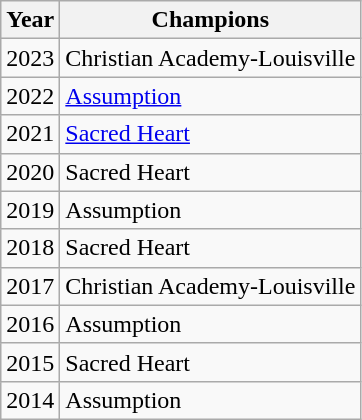<table class="wikitable">
<tr>
<th>Year</th>
<th>Champions</th>
</tr>
<tr>
<td>2023</td>
<td>Christian Academy-Louisville</td>
</tr>
<tr>
<td>2022</td>
<td><a href='#'>Assumption</a></td>
</tr>
<tr>
<td>2021</td>
<td><a href='#'>Sacred Heart</a></td>
</tr>
<tr>
<td>2020</td>
<td>Sacred Heart</td>
</tr>
<tr>
<td>2019</td>
<td>Assumption</td>
</tr>
<tr>
<td>2018</td>
<td>Sacred Heart</td>
</tr>
<tr>
<td>2017</td>
<td>Christian Academy-Louisville</td>
</tr>
<tr>
<td>2016</td>
<td>Assumption</td>
</tr>
<tr>
<td>2015</td>
<td>Sacred Heart</td>
</tr>
<tr>
<td>2014</td>
<td>Assumption</td>
</tr>
</table>
